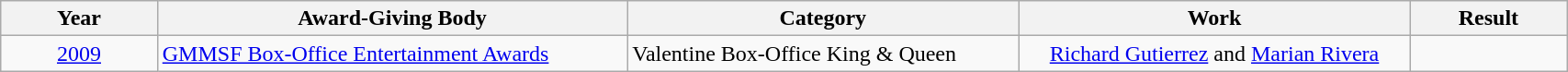<table | width="90%" class="wikitable sortable">
<tr>
<th width="10%">Year</th>
<th width="30%">Award-Giving Body</th>
<th width="25%">Category</th>
<th width="25%">Work</th>
<th width="10%">Result</th>
</tr>
<tr>
<td rowspan="1" align="center"><a href='#'>2009</a></td>
<td rowspan="1" align="left"><a href='#'>GMMSF Box-Office Entertainment Awards</a></td>
<td align="left">Valentine Box-Office King & Queen</td>
<td align="center"><a href='#'>Richard Gutierrez</a> and <a href='#'>Marian Rivera</a></td>
<td></td>
</tr>
</table>
